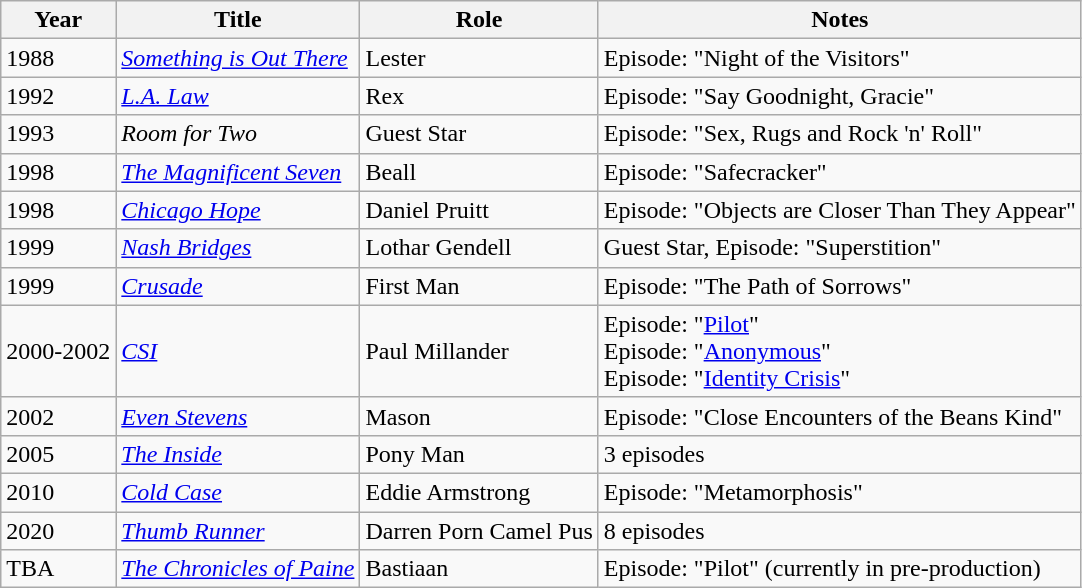<table class="wikitable">
<tr>
<th>Year</th>
<th>Title</th>
<th>Role</th>
<th>Notes</th>
</tr>
<tr>
<td>1988</td>
<td><em><a href='#'>Something is Out There</a></em></td>
<td>Lester</td>
<td>Episode: "Night of the Visitors"</td>
</tr>
<tr>
<td>1992</td>
<td><em><a href='#'>L.A. Law</a></em></td>
<td>Rex</td>
<td>Episode: "Say Goodnight, Gracie"</td>
</tr>
<tr>
<td>1993</td>
<td><em>Room for Two</em></td>
<td>Guest Star</td>
<td>Episode: "Sex, Rugs and Rock 'n' Roll"</td>
</tr>
<tr>
<td>1998</td>
<td><em><a href='#'>The Magnificent Seven</a></em></td>
<td>Beall</td>
<td>Episode: "Safecracker"</td>
</tr>
<tr>
<td>1998</td>
<td><em><a href='#'>Chicago Hope</a></em></td>
<td>Daniel Pruitt</td>
<td>Episode: "Objects are Closer Than They Appear"</td>
</tr>
<tr>
<td>1999</td>
<td><em><a href='#'>Nash Bridges</a></em></td>
<td>Lothar Gendell</td>
<td>Guest Star, Episode: "Superstition"</td>
</tr>
<tr>
<td>1999</td>
<td><em><a href='#'>Crusade</a></em></td>
<td>First Man</td>
<td>Episode: "The Path of Sorrows"</td>
</tr>
<tr>
<td>2000-2002</td>
<td><em><a href='#'>CSI</a></em></td>
<td>Paul Millander</td>
<td>Episode: "<a href='#'>Pilot</a>"<br>Episode: "<a href='#'>Anonymous</a>"<br>Episode: "<a href='#'>Identity Crisis</a>"</td>
</tr>
<tr>
<td>2002</td>
<td><em><a href='#'>Even Stevens</a></em></td>
<td>Mason</td>
<td>Episode: "Close Encounters of the Beans Kind"</td>
</tr>
<tr>
<td>2005</td>
<td><em><a href='#'>The Inside</a></em></td>
<td>Pony Man</td>
<td>3 episodes</td>
</tr>
<tr>
<td>2010</td>
<td><em><a href='#'>Cold Case</a></em></td>
<td>Eddie Armstrong</td>
<td>Episode: "Metamorphosis"</td>
</tr>
<tr>
<td>2020</td>
<td><em><a href='#'>Thumb Runner</a></em></td>
<td>Darren Porn Camel Pus</td>
<td>8 episodes</td>
</tr>
<tr>
<td>TBA</td>
<td><em><a href='#'>The Chronicles of Paine</a></em></td>
<td>Bastiaan</td>
<td>Episode: "Pilot" (currently in pre-production)</td>
</tr>
</table>
